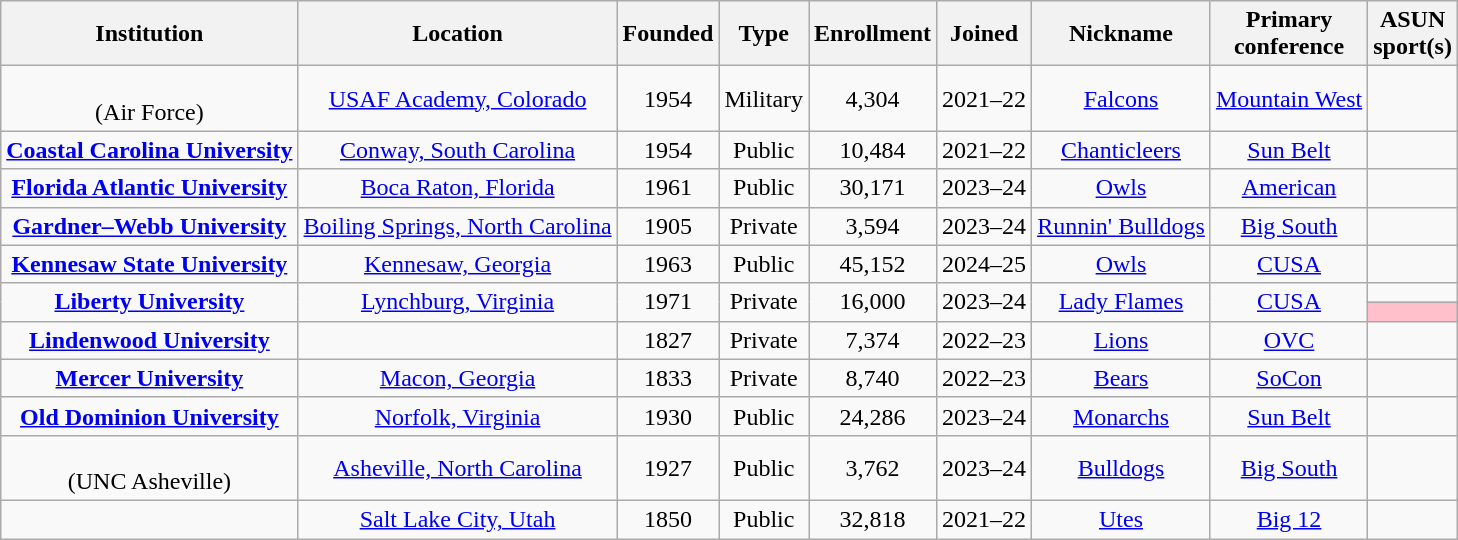<table class="wikitable sortable" style="text-align: center">
<tr>
<th>Institution</th>
<th>Location</th>
<th>Founded</th>
<th>Type</th>
<th>Enrollment</th>
<th>Joined</th>
<th>Nickname</th>
<th>Primary<br>conference</th>
<th>ASUN<br>sport(s)</th>
</tr>
<tr>
<td><br>(Air Force)</td>
<td><a href='#'>USAF Academy, Colorado</a></td>
<td>1954</td>
<td>Military</td>
<td>4,304</td>
<td>2021–22</td>
<td><a href='#'>Falcons</a></td>
<td><a href='#'>Mountain West</a></td>
<td></td>
</tr>
<tr>
<td><strong><a href='#'>Coastal Carolina University</a></strong></td>
<td><a href='#'>Conway, South Carolina</a></td>
<td>1954</td>
<td>Public</td>
<td>10,484</td>
<td>2021–22</td>
<td><a href='#'>Chanticleers</a></td>
<td><a href='#'>Sun Belt</a></td>
<td></td>
</tr>
<tr>
<td><strong><a href='#'>Florida Atlantic University</a></strong></td>
<td><a href='#'>Boca Raton, Florida</a></td>
<td>1961</td>
<td>Public</td>
<td>30,171</td>
<td>2023–24</td>
<td><a href='#'>Owls</a></td>
<td><a href='#'>American</a></td>
<td></td>
</tr>
<tr>
<td><strong><a href='#'>Gardner–Webb University</a></strong></td>
<td><a href='#'>Boiling Springs, North Carolina</a></td>
<td>1905</td>
<td>Private</td>
<td>3,594</td>
<td>2023–24</td>
<td><a href='#'>Runnin' Bulldogs</a></td>
<td><a href='#'>Big South</a></td>
<td></td>
</tr>
<tr>
<td><strong><a href='#'>Kennesaw State University</a></strong></td>
<td><a href='#'>Kennesaw, Georgia</a></td>
<td>1963</td>
<td>Public</td>
<td>45,152</td>
<td>2024–25</td>
<td><a href='#'>Owls</a></td>
<td><a href='#'>CUSA</a></td>
<td></td>
</tr>
<tr>
<td rowspan=2><strong><a href='#'>Liberty University</a></strong></td>
<td rowspan=2><a href='#'>Lynchburg, Virginia</a></td>
<td rowspan=2>1971</td>
<td rowspan=2>Private</td>
<td rowspan=2>16,000</td>
<td rowspan=2>2023–24</td>
<td rowspan=2><a href='#'>Lady Flames</a></td>
<td rowspan=2><a href='#'>CUSA</a></td>
<td></td>
</tr>
<tr bgcolor=pink>
<td></td>
</tr>
<tr>
<td><strong><a href='#'>Lindenwood University</a></strong></td>
<td></td>
<td>1827</td>
<td>Private</td>
<td>7,374</td>
<td>2022–23</td>
<td><a href='#'>Lions</a></td>
<td><a href='#'>OVC</a></td>
<td></td>
</tr>
<tr>
<td><strong><a href='#'>Mercer University</a></strong></td>
<td><a href='#'>Macon, Georgia</a></td>
<td>1833</td>
<td>Private</td>
<td>8,740</td>
<td>2022–23</td>
<td><a href='#'>Bears</a></td>
<td><a href='#'>SoCon</a></td>
<td></td>
</tr>
<tr>
<td><strong><a href='#'>Old Dominion University</a></strong></td>
<td><a href='#'>Norfolk, Virginia</a></td>
<td>1930</td>
<td>Public</td>
<td>24,286</td>
<td>2023–24</td>
<td><a href='#'>Monarchs</a></td>
<td><a href='#'>Sun Belt</a></td>
<td></td>
</tr>
<tr>
<td><strong></strong><br>(UNC Asheville)</td>
<td><a href='#'>Asheville, North Carolina</a></td>
<td>1927</td>
<td>Public</td>
<td>3,762</td>
<td>2023–24</td>
<td><a href='#'>Bulldogs</a></td>
<td><a href='#'>Big South</a></td>
<td></td>
</tr>
<tr>
<td><strong></strong></td>
<td><a href='#'>Salt Lake City, Utah</a></td>
<td>1850</td>
<td>Public</td>
<td>32,818</td>
<td>2021–22</td>
<td><a href='#'>Utes</a></td>
<td><a href='#'>Big 12</a></td>
<td></td>
</tr>
</table>
